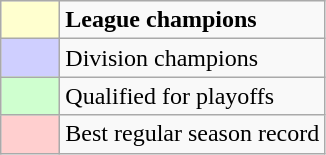<table class="wikitable">
<tr>
<td style="background:#FFFFCF; width:2em"></td>
<td><strong>League champions</strong></td>
</tr>
<tr>
<td style="background:#CFCFFF; width:2em"></td>
<td>Division champions</td>
</tr>
<tr>
<td style="background:#CFFFCF; width:2em"></td>
<td>Qualified for playoffs</td>
</tr>
<tr>
<td style="background:#FFCFCF; width:2em"></td>
<td>Best regular season record</td>
</tr>
</table>
